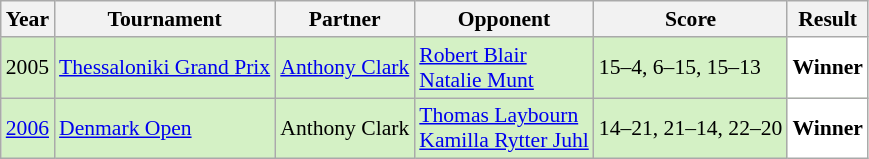<table class="sortable wikitable" style="font-size: 90%;">
<tr>
<th>Year</th>
<th>Tournament</th>
<th>Partner</th>
<th>Opponent</th>
<th>Score</th>
<th>Result</th>
</tr>
<tr style="background:#D4F1C5">
<td align="center">2005</td>
<td align="left"><a href='#'>Thessaloniki Grand Prix</a></td>
<td align="left"> <a href='#'>Anthony Clark</a></td>
<td align="left"> <a href='#'>Robert Blair</a> <br>  <a href='#'>Natalie Munt</a></td>
<td align="left">15–4, 6–15, 15–13</td>
<td style="text-align:left; background:white"> <strong>Winner</strong></td>
</tr>
<tr style="background:#D4F1C5">
<td align="center"><a href='#'>2006</a></td>
<td align="left"><a href='#'>Denmark Open</a></td>
<td align="left"> Anthony Clark</td>
<td align="left"> <a href='#'>Thomas Laybourn</a> <br>  <a href='#'>Kamilla Rytter Juhl</a></td>
<td align="left">14–21, 21–14, 22–20</td>
<td style="text-align:left; background:white"> <strong>Winner</strong></td>
</tr>
</table>
